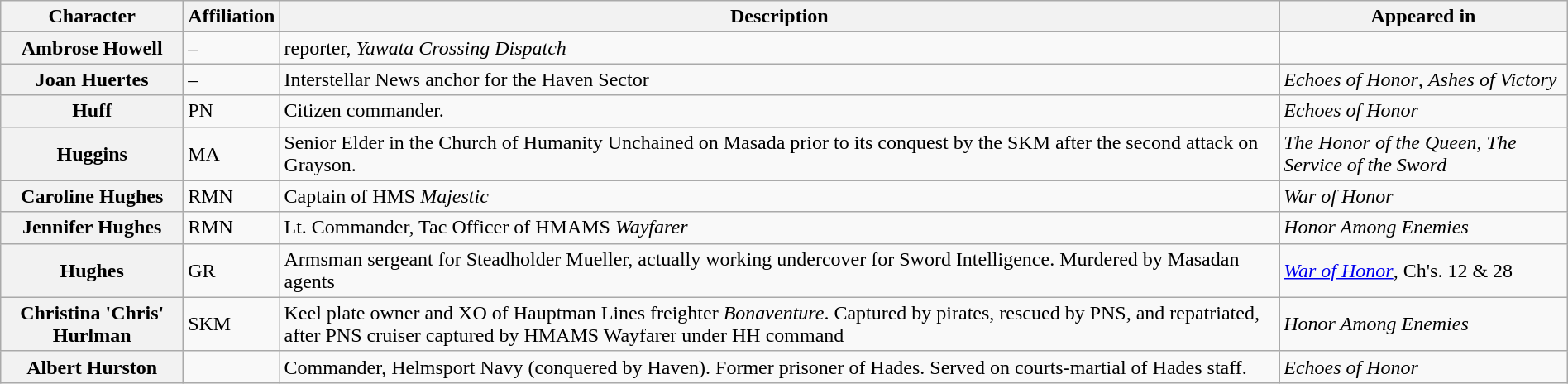<table class="wikitable" style="width: 100%">
<tr>
<th>Character</th>
<th>Affiliation</th>
<th>Description</th>
<th>Appeared in</th>
</tr>
<tr>
<th>Ambrose Howell</th>
<td>–</td>
<td>reporter, <em>Yawata Crossing Dispatch</em></td>
<td></td>
</tr>
<tr>
<th>Joan Huertes</th>
<td>–</td>
<td>Interstellar News anchor for the Haven Sector</td>
<td><em>Echoes of Honor</em>, <em>Ashes of Victory</em></td>
</tr>
<tr>
<th>Huff</th>
<td>PN</td>
<td>Citizen commander.</td>
<td><em>Echoes of Honor</em></td>
</tr>
<tr>
<th>Huggins</th>
<td>MA</td>
<td>Senior Elder in the Church of Humanity Unchained on Masada prior to its conquest by the SKM after the second attack on Grayson.</td>
<td><em>The Honor of the Queen</em>, <em>The Service of the Sword</em></td>
</tr>
<tr>
<th>Caroline Hughes</th>
<td>RMN</td>
<td>Captain of HMS <em>Majestic</em></td>
<td><em>War of Honor</em></td>
</tr>
<tr>
<th>Jennifer Hughes</th>
<td>RMN</td>
<td>Lt. Commander, Tac Officer of HMAMS <em>Wayfarer</em></td>
<td><em>Honor Among Enemies</em></td>
</tr>
<tr>
<th>Hughes<br></th>
<td>GR</td>
<td>Armsman sergeant for Steadholder Mueller, actually working undercover for Sword Intelligence. Murdered by Masadan agents</td>
<td><em><a href='#'>War of Honor</a></em>, Ch's. 12 & 28</td>
</tr>
<tr>
<th>Christina 'Chris' Hurlman</th>
<td>SKM</td>
<td>Keel plate owner and XO of Hauptman Lines freighter <em>Bonaventure</em>. Captured by pirates, rescued by PNS, and repatriated, after PNS cruiser captured by HMAMS Wayfarer under HH command</td>
<td><em>Honor Among Enemies</em></td>
</tr>
<tr>
<th>Albert Hurston</th>
<td></td>
<td>Commander, Helmsport Navy (conquered by Haven). Former prisoner of Hades. Served on courts-martial of Hades staff.</td>
<td><em>Echoes of Honor</em></td>
</tr>
</table>
